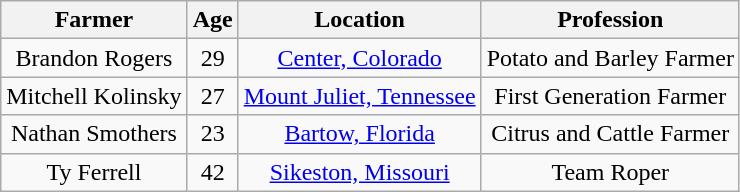<table class="wikitable sortable" style="text-align:center; ">
<tr>
<th>Farmer</th>
<th>Age</th>
<th>Location</th>
<th>Profession</th>
</tr>
<tr>
<td>Brandon Rogers</td>
<td>29</td>
<td><a href='#'>Center, Colorado</a></td>
<td>Potato and Barley Farmer</td>
</tr>
<tr>
<td>Mitchell Kolinsky</td>
<td>27</td>
<td><a href='#'>Mount Juliet, Tennessee</a></td>
<td>First Generation Farmer</td>
</tr>
<tr>
<td>Nathan Smothers</td>
<td>23</td>
<td><a href='#'>Bartow, Florida</a></td>
<td>Citrus and Cattle Farmer</td>
</tr>
<tr>
<td>Ty Ferrell</td>
<td>42</td>
<td><a href='#'>Sikeston, Missouri</a></td>
<td>Team Roper</td>
</tr>
</table>
